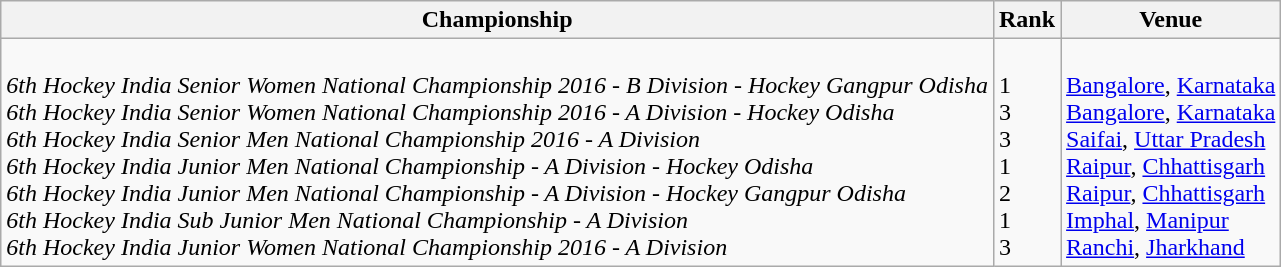<table class="wikitable" style="text-align: left;">
<tr>
<th>Championship</th>
<th>Rank</th>
<th>Venue</th>
</tr>
<tr>
<td><br><em>6th Hockey India Senior Women National Championship 2016 - B Division - Hockey Gangpur Odisha</em> <br>
<em>6th Hockey India Senior Women National Championship 2016 - A Division - Hockey Odisha</em> <br>
<em>6th Hockey India Senior Men National Championship 2016 - A Division</em> <br>
<em>6th Hockey India Junior Men National Championship - A Division - Hockey Odisha</em> <br> 
<em>6th Hockey India Junior Men National Championship - A Division - Hockey Gangpur Odisha</em> <br> 
<em>6th Hockey India Sub Junior Men National Championship - A Division</em> <br>
<em>6th Hockey India Junior Women National Championship 2016 - A Division</em> <br></td>
<td><div><br>1 <br>
3 <br>
3 <br>
1 <br>
2 <br>
1 <br>
3</div></td>
<td><br><a href='#'>Bangalore</a>, <a href='#'>Karnataka</a><br>
<a href='#'>Bangalore</a>, <a href='#'>Karnataka</a><br>
<a href='#'>Saifai</a>, <a href='#'>Uttar Pradesh</a><br>
<a href='#'>Raipur</a>, <a href='#'>Chhattisgarh</a><br>
<a href='#'>Raipur</a>, <a href='#'>Chhattisgarh</a><br>
<a href='#'>Imphal</a>, <a href='#'>Manipur</a><br>
<a href='#'>Ranchi</a>, <a href='#'>Jharkhand</a></td>
</tr>
</table>
